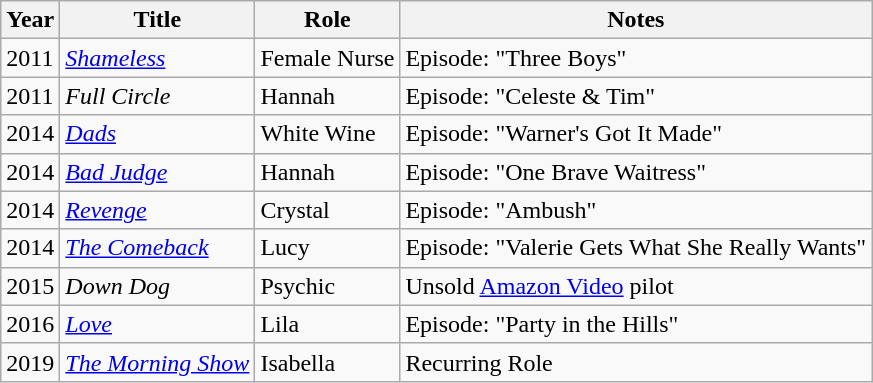<table class="wikitable sortable">
<tr>
<th>Year</th>
<th>Title</th>
<th>Role</th>
<th class="unsortable">Notes</th>
</tr>
<tr>
<td>2011</td>
<td><em><a href='#'>Shameless</a></em></td>
<td>Female Nurse</td>
<td>Episode: "Three Boys"</td>
</tr>
<tr>
<td>2011</td>
<td><em>Full Circle</em></td>
<td>Hannah</td>
<td>Episode: "Celeste & Tim"</td>
</tr>
<tr>
<td>2014</td>
<td><em><a href='#'>Dads</a></em></td>
<td>White Wine</td>
<td>Episode: "Warner's Got It Made"</td>
</tr>
<tr>
<td>2014</td>
<td><em><a href='#'>Bad Judge</a></em></td>
<td>Hannah</td>
<td>Episode: "One Brave Waitress"</td>
</tr>
<tr>
<td>2014</td>
<td><em><a href='#'>Revenge</a></em></td>
<td>Crystal</td>
<td>Episode: "Ambush"</td>
</tr>
<tr>
<td>2014</td>
<td><em><a href='#'>The Comeback</a></em></td>
<td>Lucy</td>
<td>Episode: "Valerie Gets What She Really Wants"</td>
</tr>
<tr>
<td>2015</td>
<td><em>Down Dog</em></td>
<td>Psychic</td>
<td>Unsold <a href='#'>Amazon Video</a> pilot</td>
</tr>
<tr>
<td>2016</td>
<td><em><a href='#'>Love</a></em></td>
<td>Lila</td>
<td>Episode: "Party in the Hills"</td>
</tr>
<tr>
<td>2019</td>
<td><em><a href='#'>The Morning Show</a></em></td>
<td>Isabella</td>
<td>Recurring Role</td>
</tr>
</table>
